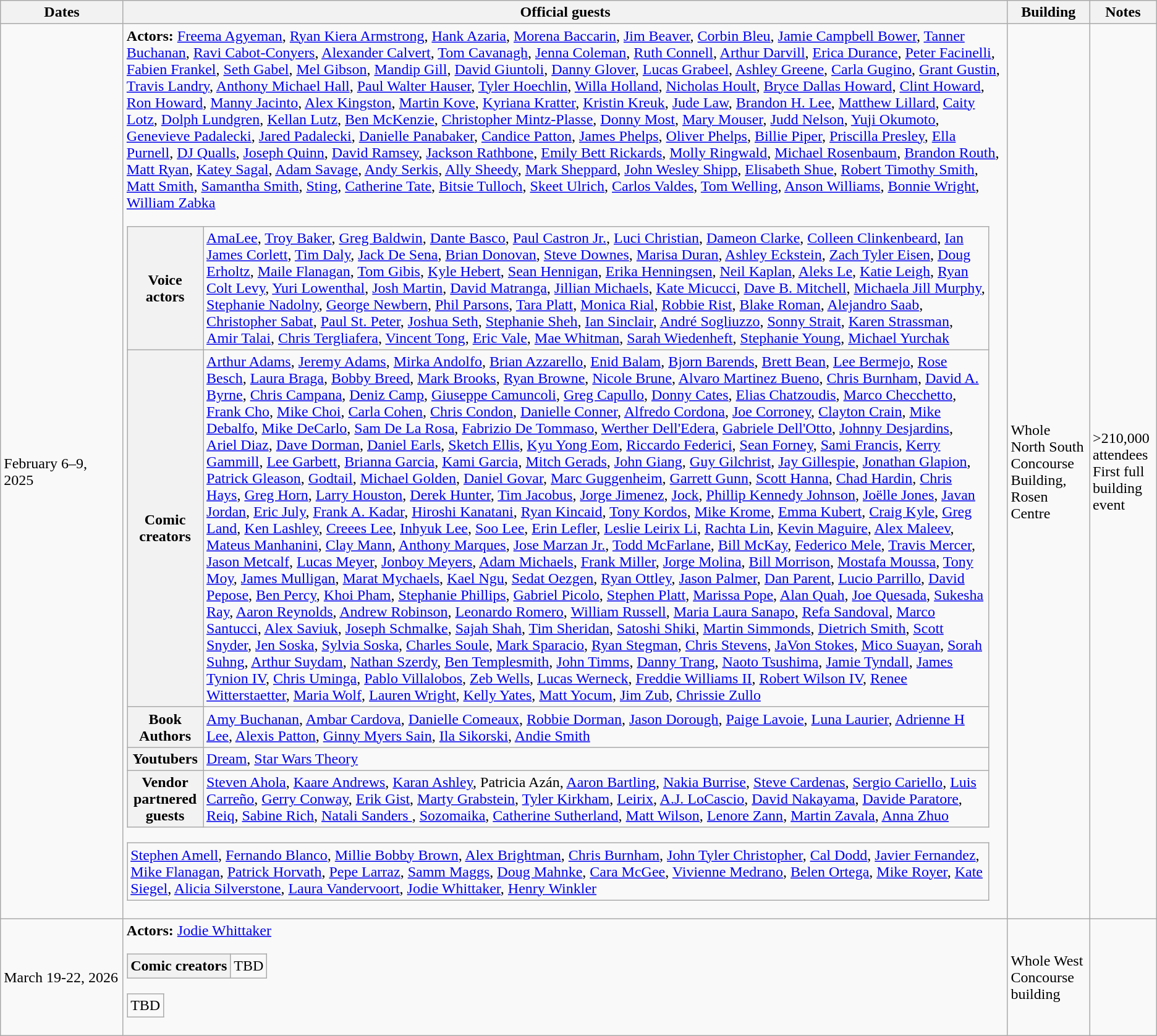<table class="wikitable">
<tr>
<th width=125px>Dates</th>
<th>Official guests</th>
<th>Building</th>
<th>Notes</th>
</tr>
<tr>
<td>February 6–9, 2025</td>
<td><strong>Actors:</strong> <a href='#'>Freema Agyeman</a>, <a href='#'>Ryan Kiera Armstrong</a>, <a href='#'>Hank Azaria</a>, <a href='#'>Morena Baccarin</a>, <a href='#'>Jim Beaver</a>, <a href='#'>Corbin Bleu</a>, <a href='#'>Jamie Campbell Bower</a>, <a href='#'>Tanner Buchanan</a>, <a href='#'>Ravi Cabot-Conyers</a>, <a href='#'>Alexander Calvert</a>, <a href='#'>Tom Cavanagh</a>, <a href='#'>Jenna Coleman</a>, <a href='#'>Ruth Connell</a>, <a href='#'>Arthur Darvill</a>, <a href='#'>Erica Durance</a>, <a href='#'>Peter Facinelli</a>, <a href='#'>Fabien Frankel</a>, <a href='#'>Seth Gabel</a>, <a href='#'>Mel Gibson</a>, <a href='#'>Mandip Gill</a>, <a href='#'>David Giuntoli</a>, <a href='#'>Danny Glover</a>, <a href='#'>Lucas Grabeel</a>, <a href='#'>Ashley Greene</a>, <a href='#'>Carla Gugino</a>, <a href='#'>Grant Gustin</a>, <a href='#'>Travis Landry</a>, <a href='#'>Anthony Michael Hall</a>, <a href='#'>Paul Walter Hauser</a>, <a href='#'>Tyler Hoechlin</a>, <a href='#'>Willa Holland</a>, <a href='#'>Nicholas Hoult</a>, <a href='#'>Bryce Dallas Howard</a>, <a href='#'>Clint Howard</a>, <a href='#'>Ron Howard</a>, <a href='#'>Manny Jacinto</a>, <a href='#'>Alex Kingston</a>, <a href='#'>Martin Kove</a>, <a href='#'>Kyriana Kratter</a>, <a href='#'>Kristin Kreuk</a>, <a href='#'>Jude Law</a>, <a href='#'>Brandon H. Lee</a>, <a href='#'>Matthew Lillard</a>, <a href='#'>Caity Lotz</a>, <a href='#'>Dolph Lundgren</a>, <a href='#'>Kellan Lutz</a>, <a href='#'>Ben McKenzie</a>, <a href='#'>Christopher Mintz-Plasse</a>, <a href='#'>Donny Most</a>, <a href='#'>Mary Mouser</a>, <a href='#'>Judd Nelson</a>, <a href='#'>Yuji Okumoto</a>, <a href='#'>Genevieve Padalecki</a>, <a href='#'>Jared Padalecki</a>, <a href='#'>Danielle Panabaker</a>, <a href='#'>Candice Patton</a>, <a href='#'>James Phelps</a>, <a href='#'>Oliver Phelps</a>, <a href='#'>Billie Piper</a>, <a href='#'>Priscilla Presley</a>, <a href='#'>Ella Purnell</a>, <a href='#'>DJ Qualls</a>, <a href='#'>Joseph Quinn</a>, <a href='#'>David Ramsey</a>, <a href='#'>Jackson Rathbone</a>, <a href='#'>Emily Bett Rickards</a>, <a href='#'>Molly Ringwald</a>, <a href='#'>Michael Rosenbaum</a>, <a href='#'>Brandon Routh</a>, <a href='#'>Matt Ryan</a>, <a href='#'>Katey Sagal</a>, <a href='#'>Adam Savage</a>, <a href='#'>Andy Serkis</a>, <a href='#'>Ally Sheedy</a>, <a href='#'>Mark Sheppard</a>, <a href='#'>John Wesley Shipp</a>, <a href='#'>Elisabeth Shue</a>, <a href='#'>Robert Timothy Smith</a>, <a href='#'>Matt Smith</a>, <a href='#'>Samantha Smith</a>, <a href='#'>Sting</a>, <a href='#'>Catherine Tate</a>, <a href='#'>Bitsie Tulloch</a>, <a href='#'>Skeet Ulrich</a>, <a href='#'>Carlos Valdes</a>, <a href='#'>Tom Welling</a>, <a href='#'>Anson Williams</a>, <a href='#'>Bonnie Wright</a>, <a href='#'>William Zabka</a><br><table class="wikitable mw-collapsible mw-collapsed">
<tr>
<th scope="row">Voice actors</th>
<td><a href='#'>AmaLee</a>, <a href='#'>Troy Baker</a>, <a href='#'>Greg Baldwin</a>, <a href='#'>Dante Basco</a>, <a href='#'>Paul Castron Jr.</a>, <a href='#'>Luci Christian</a>, <a href='#'>Dameon Clarke</a>, <a href='#'>Colleen Clinkenbeard</a>, <a href='#'>Ian James Corlett</a>, <a href='#'>Tim Daly</a>, <a href='#'>Jack De Sena</a>, <a href='#'>Brian Donovan</a>, <a href='#'>Steve Downes</a>, <a href='#'>Marisa Duran</a>, <a href='#'>Ashley Eckstein</a>, <a href='#'>Zach Tyler Eisen</a>, <a href='#'>Doug Erholtz</a>, <a href='#'>Maile Flanagan</a>, <a href='#'>Tom Gibis</a>, <a href='#'>Kyle Hebert</a>, <a href='#'>Sean Hennigan</a>, <a href='#'>Erika Henningsen</a>, <a href='#'>Neil Kaplan</a>, <a href='#'>Aleks Le</a>, <a href='#'>Katie Leigh</a>, <a href='#'>Ryan Colt Levy</a>, <a href='#'>Yuri Lowenthal</a>, <a href='#'>Josh Martin</a>, <a href='#'>David Matranga</a>, <a href='#'>Jillian Michaels</a>, <a href='#'>Kate Micucci</a>, <a href='#'>Dave B. Mitchell</a>, <a href='#'>Michaela Jill Murphy</a>, <a href='#'>Stephanie Nadolny</a>, <a href='#'>George Newbern</a>, <a href='#'>Phil Parsons</a>, <a href='#'>Tara Platt</a>, <a href='#'>Monica Rial</a>, <a href='#'>Robbie Rist</a>, <a href='#'>Blake Roman</a>, <a href='#'>Alejandro Saab</a>, <a href='#'>Christopher Sabat</a>, <a href='#'>Paul St. Peter</a>, <a href='#'>Joshua Seth</a>, <a href='#'>Stephanie Sheh</a>, <a href='#'>Ian Sinclair</a>, <a href='#'>André Sogliuzzo</a>, <a href='#'>Sonny Strait</a>, <a href='#'>Karen Strassman</a>, <a href='#'>Amir Talai</a>, <a href='#'>Chris Tergliafera</a>, <a href='#'>Vincent Tong</a>, <a href='#'>Eric Vale</a>, <a href='#'>Mae Whitman</a>, <a href='#'>Sarah Wiedenheft</a>, <a href='#'>Stephanie Young</a>, <a href='#'>Michael Yurchak</a></td>
</tr>
<tr>
<th scope="row">Comic creators</th>
<td><a href='#'>Arthur Adams</a>, <a href='#'>Jeremy Adams</a>, <a href='#'>Mirka Andolfo</a>, <a href='#'>Brian Azzarello</a>, <a href='#'>Enid Balam</a>, <a href='#'>Bjorn Barends</a>, <a href='#'>Brett Bean</a>, <a href='#'>Lee Bermejo</a>, <a href='#'>Rose Besch</a>, <a href='#'>Laura Braga</a>, <a href='#'>Bobby Breed</a>, <a href='#'>Mark Brooks</a>, <a href='#'>Ryan Browne</a>, <a href='#'>Nicole Brune</a>, <a href='#'>Alvaro Martinez Bueno</a>, <a href='#'>Chris Burnham</a>, <a href='#'>David A. Byrne</a>, <a href='#'>Chris Campana</a>, <a href='#'>Deniz Camp</a>, <a href='#'>Giuseppe Camuncoli</a>, <a href='#'>Greg Capullo</a>, <a href='#'>Donny Cates</a>, <a href='#'>Elias Chatzoudis</a>, <a href='#'>Marco Checchetto</a>, <a href='#'>Frank Cho</a>, <a href='#'>Mike Choi</a>, <a href='#'>Carla Cohen</a>, <a href='#'>Chris Condon</a>, <a href='#'>Danielle Conner</a>, <a href='#'>Alfredo Cordona</a>, <a href='#'>Joe Corroney</a>, <a href='#'>Clayton Crain</a>, <a href='#'>Mike Debalfo</a>, <a href='#'>Mike DeCarlo</a>, <a href='#'>Sam De La Rosa</a>, <a href='#'>Fabrizio De Tommaso</a>, <a href='#'>Werther Dell'Edera</a>, <a href='#'>Gabriele Dell'Otto</a>, <a href='#'>Johnny Desjardins</a>, <a href='#'>Ariel Diaz</a>, <a href='#'>Dave Dorman</a>, <a href='#'>Daniel Earls</a>, <a href='#'>Sketch Ellis</a>, <a href='#'>Kyu Yong Eom</a>, <a href='#'>Riccardo Federici</a>, <a href='#'>Sean Forney</a>, <a href='#'>Sami Francis</a>, <a href='#'>Kerry Gammill</a>, <a href='#'>Lee Garbett</a>, <a href='#'>Brianna Garcia</a>, <a href='#'>Kami Garcia</a>, <a href='#'>Mitch Gerads</a>, <a href='#'>John Giang</a>, <a href='#'>Guy Gilchrist</a>, <a href='#'>Jay Gillespie</a>, <a href='#'>Jonathan Glapion</a>, <a href='#'>Patrick Gleason</a>, <a href='#'>Godtail</a>, <a href='#'>Michael Golden</a>, <a href='#'>Daniel Govar</a>, <a href='#'>Marc Guggenheim</a>, <a href='#'>Garrett Gunn</a>, <a href='#'>Scott Hanna</a>, <a href='#'>Chad Hardin</a>, <a href='#'>Chris Hays</a>, <a href='#'>Greg Horn</a>, <a href='#'>Larry Houston</a>, <a href='#'>Derek Hunter</a>, <a href='#'>Tim Jacobus</a>, <a href='#'>Jorge Jimenez</a>, <a href='#'>Jock</a>, <a href='#'>Phillip Kennedy Johnson</a>, <a href='#'>Joëlle Jones</a>, <a href='#'>Javan Jordan</a>, <a href='#'>Eric July</a>, <a href='#'>Frank A. Kadar</a>, <a href='#'>Hiroshi Kanatani</a>, <a href='#'>Ryan Kincaid</a>, <a href='#'>Tony Kordos</a>, <a href='#'>Mike Krome</a>, <a href='#'>Emma Kubert</a>, <a href='#'>Craig Kyle</a>, <a href='#'>Greg Land</a>, <a href='#'>Ken Lashley</a>, <a href='#'>Creees Lee</a>, <a href='#'>Inhyuk Lee</a>, <a href='#'>Soo Lee</a>, <a href='#'>Erin Lefler</a>, <a href='#'>Leslie Leirix Li</a>, <a href='#'>Rachta Lin</a>, <a href='#'>Kevin Maguire</a>, <a href='#'>Alex Maleev</a>, <a href='#'>Mateus Manhanini</a>, <a href='#'>Clay Mann</a>, <a href='#'>Anthony Marques</a>, <a href='#'>Jose Marzan Jr.</a>, <a href='#'>Todd McFarlane</a>, <a href='#'>Bill McKay</a>, <a href='#'>Federico Mele</a>, <a href='#'>Travis Mercer</a>, <a href='#'>Jason Metcalf</a>, <a href='#'>Lucas Meyer</a>, <a href='#'>Jonboy Meyers</a>, <a href='#'>Adam Michaels</a>, <a href='#'>Frank Miller</a>, <a href='#'>Jorge Molina</a>, <a href='#'>Bill Morrison</a>, <a href='#'>Mostafa Moussa</a>, <a href='#'>Tony Moy</a>, <a href='#'>James Mulligan</a>, <a href='#'>Marat Mychaels</a>, <a href='#'>Kael Ngu</a>, <a href='#'>Sedat Oezgen</a>, <a href='#'>Ryan Ottley</a>, <a href='#'>Jason Palmer</a>, <a href='#'>Dan Parent</a>, <a href='#'>Lucio Parrillo</a>, <a href='#'>David Pepose</a>, <a href='#'>Ben Percy</a>, <a href='#'>Khoi Pham</a>, <a href='#'>Stephanie Phillips</a>, <a href='#'>Gabriel Picolo</a>, <a href='#'>Stephen Platt</a>, <a href='#'>Marissa Pope</a>, <a href='#'>Alan Quah</a>, <a href='#'>Joe Quesada</a>, <a href='#'>Sukesha Ray</a>, <a href='#'>Aaron Reynolds</a>, <a href='#'>Andrew Robinson</a>, <a href='#'>Leonardo Romero</a>, <a href='#'>William Russell</a>, <a href='#'>Maria Laura Sanapo</a>, <a href='#'>Refa Sandoval</a>, <a href='#'>Marco Santucci</a>, <a href='#'>Alex Saviuk</a>, <a href='#'>Joseph Schmalke</a>, <a href='#'>Sajah Shah</a>, <a href='#'>Tim Sheridan</a>, <a href='#'>Satoshi Shiki</a>, <a href='#'>Martin Simmonds</a>, <a href='#'>Dietrich Smith</a>, <a href='#'>Scott Snyder</a>, <a href='#'>Jen Soska</a>, <a href='#'>Sylvia Soska</a>, <a href='#'>Charles Soule</a>, <a href='#'>Mark Sparacio</a>, <a href='#'>Ryan Stegman</a>, <a href='#'>Chris Stevens</a>, <a href='#'>JaVon Stokes</a>, <a href='#'>Mico Suayan</a>, <a href='#'>Sorah Suhng</a>, <a href='#'>Arthur Suydam</a>, <a href='#'>Nathan Szerdy</a>, <a href='#'>Ben Templesmith</a>, <a href='#'>John Timms</a>, <a href='#'>Danny Trang</a>, <a href='#'>Naoto Tsushima</a>, <a href='#'>Jamie Tyndall</a>, <a href='#'>James Tynion IV</a>, <a href='#'>Chris Uminga</a>, <a href='#'>Pablo Villalobos</a>, <a href='#'>Zeb Wells</a>, <a href='#'>Lucas Werneck</a>, <a href='#'>Freddie Williams II</a>, <a href='#'>Robert Wilson IV</a>, <a href='#'>Renee Witterstaetter</a>, <a href='#'>Maria Wolf</a>, <a href='#'>Lauren Wright</a>, <a href='#'>Kelly Yates</a>, <a href='#'>Matt Yocum</a>, <a href='#'>Jim Zub</a>, <a href='#'>Chrissie Zullo</a></td>
</tr>
<tr>
<th scope="row">Book Authors</th>
<td><a href='#'>Amy Buchanan</a>, <a href='#'>Ambar Cardova</a>, <a href='#'>Danielle Comeaux</a>, <a href='#'>Robbie Dorman</a>, <a href='#'>Jason Dorough</a>, <a href='#'>Paige Lavoie</a>, <a href='#'>Luna Laurier</a>, <a href='#'>Adrienne H Lee</a>, <a href='#'>Alexis Patton</a>, <a href='#'>Ginny Myers Sain</a>, <a href='#'>Ila Sikorski</a>, <a href='#'>Andie Smith</a></td>
</tr>
<tr>
<th scope="row">Youtubers</th>
<td><a href='#'>Dream</a>, <a href='#'>Star Wars Theory</a></td>
</tr>
<tr>
<th scope="row">Vendor partnered guests</th>
<td><a href='#'>Steven Ahola</a>, <a href='#'>Kaare Andrews</a>, <a href='#'>Karan Ashley</a>, Patricia Azán, <a href='#'>Aaron Bartling</a>, <a href='#'>Nakia Burrise</a>, <a href='#'>Steve Cardenas</a>, <a href='#'>Sergio Cariello</a>, <a href='#'>Luis Carreño</a>, <a href='#'>Gerry Conway</a>, <a href='#'>Erik Gist</a>, <a href='#'>Marty Grabstein</a>, <a href='#'>Tyler Kirkham</a>, <a href='#'>Leirix</a>, <a href='#'>A.J. LoCascio</a>, <a href='#'>David Nakayama</a>, <a href='#'>Davide Paratore</a>, <a href='#'>Reiq</a>, <a href='#'>Sabine Rich</a>, <a href='#'>Natali Sanders </a>, <a href='#'>Sozomaika</a>, <a href='#'>Catherine Sutherland</a>, <a href='#'>Matt Wilson</a>, <a href='#'>Lenore Zann</a>, <a href='#'>Martin Zavala</a>, <a href='#'>Anna Zhuo</a></td>
</tr>
</table>
<table class="wikitable mw-collapsible mw-collapsed">
<tr>
<td><a href='#'>Stephen Amell</a>, <a href='#'>Fernando Blanco</a>, <a href='#'>Millie Bobby Brown</a>, <a href='#'>Alex Brightman</a>, <a href='#'>Chris Burnham</a>, <a href='#'>John Tyler Christopher</a>, <a href='#'>Cal Dodd</a>, <a href='#'>Javier Fernandez</a>, <a href='#'>Mike Flanagan</a>, <a href='#'>Patrick Horvath</a>, <a href='#'>Pepe Larraz</a>, <a href='#'>Samm Maggs</a>, <a href='#'>Doug Mahnke</a>, <a href='#'>Cara McGee</a>, <a href='#'>Vivienne Medrano</a>, <a href='#'>Belen Ortega</a>, <a href='#'>Mike Royer</a>, <a href='#'>Kate Siegel</a>, <a href='#'>Alicia Silverstone</a>, <a href='#'>Laura Vandervoort</a>, <a href='#'>Jodie Whittaker</a>, <a href='#'>Henry Winkler</a></td>
</tr>
</table>
</td>
<td>Whole North South Concourse Building, Rosen Centre</td>
<td>>210,000 attendees<br>First full building event</td>
</tr>
<tr>
<td>March 19-22, 2026</td>
<td><strong>Actors:</strong> <a href='#'>Jodie Whittaker</a><br><table class="wikitable mw-collapsible mw-collapsed">
<tr>
<th scope="row">Comic creators</th>
<td>TBD</td>
</tr>
</table>
<table class="wikitable mw-collapsible mw-collapsed">
<tr>
<td>TBD</td>
</tr>
</table>
</td>
<td>Whole West Concourse building</td>
<td></td>
</tr>
</table>
